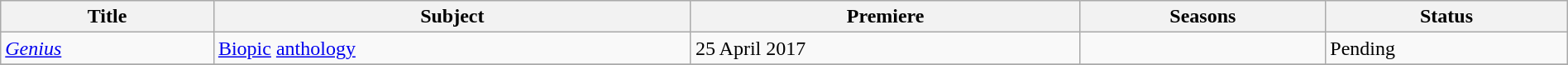<table class="wikitable sortable" style="width:100%;">
<tr>
<th>Title</th>
<th>Subject</th>
<th>Premiere</th>
<th>Seasons</th>
<th>Status</th>
</tr>
<tr>
<td><em><a href='#'>Genius</a></em></td>
<td><a href='#'>Biopic</a> <a href='#'>anthology</a></td>
<td>25 April 2017</td>
<td></td>
<td>Pending</td>
</tr>
<tr>
</tr>
</table>
